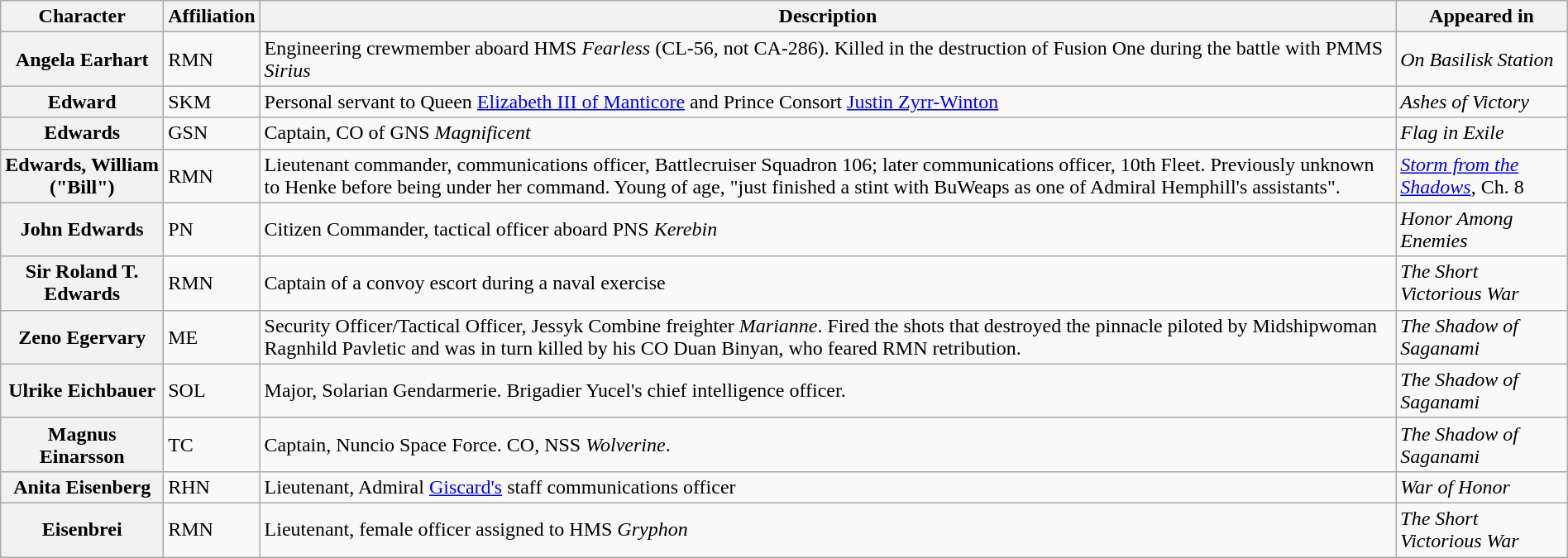<table class="wikitable" style="width: 100%">
<tr>
<th>Character</th>
<th>Affiliation</th>
<th>Description</th>
<th>Appeared in</th>
</tr>
<tr>
<th>Angela Earhart</th>
<td>RMN</td>
<td>Engineering crewmember aboard HMS <em>Fearless</em> (CL-56, not CA-286). Killed in the destruction of Fusion One during the battle with PMMS <em>Sirius</em></td>
<td><em>On Basilisk Station</em></td>
</tr>
<tr>
<th>Edward</th>
<td>SKM</td>
<td>Personal servant to Queen <a href='#'>Elizabeth III of Manticore</a> and Prince Consort <a href='#'>Justin Zyrr-Winton</a></td>
<td><em>Ashes of Victory</em></td>
</tr>
<tr>
<th>Edwards</th>
<td>GSN</td>
<td>Captain, CO of GNS <em>Magnificent</em></td>
<td><em>Flag in Exile</em></td>
</tr>
<tr>
<th>Edwards, William ("Bill")</th>
<td>RMN</td>
<td>Lieutenant commander, communications officer, Battlecruiser Squadron 106; later communications officer, 10th Fleet. Previously unknown to Henke before being under her command. Young of age, "just finished a stint with BuWeaps as one of Admiral Hemphill's assistants".</td>
<td><em><a href='#'>Storm from the Shadows</a></em>, Ch. 8</td>
</tr>
<tr>
<th>John Edwards</th>
<td>PN</td>
<td>Citizen Commander, tactical officer aboard PNS <em>Kerebin</em></td>
<td><em>Honor Among Enemies</em></td>
</tr>
<tr>
<th>Sir Roland T. Edwards</th>
<td>RMN</td>
<td>Captain of a convoy escort during a naval exercise</td>
<td><em>The Short Victorious War</em></td>
</tr>
<tr>
<th>Zeno Egervary</th>
<td>ME</td>
<td>Security Officer/Tactical Officer, Jessyk Combine freighter <em>Marianne</em>. Fired the shots that destroyed the pinnacle piloted by Midshipwoman Ragnhild Pavletic and was in turn killed by his CO Duan Binyan, who feared RMN retribution.</td>
<td><em>The Shadow of Saganami</em></td>
</tr>
<tr>
<th>Ulrike Eichbauer</th>
<td>SOL</td>
<td>Major, Solarian Gendarmerie. Brigadier Yucel's chief intelligence officer.</td>
<td><em>The Shadow of Saganami</em></td>
</tr>
<tr>
<th>Magnus Einarsson</th>
<td>TC</td>
<td>Captain, Nuncio Space Force. CO, NSS <em>Wolverine</em>.</td>
<td><em>The Shadow of Saganami</em></td>
</tr>
<tr>
<th>Anita Eisenberg</th>
<td>RHN</td>
<td>Lieutenant, Admiral <a href='#'>Giscard's</a> staff communications officer</td>
<td><em>War of Honor</em></td>
</tr>
<tr>
<th>Eisenbrei</th>
<td>RMN</td>
<td>Lieutenant, female officer assigned to HMS <em>Gryphon</em></td>
<td><em>The Short Victorious War</em></td>
</tr>
</table>
